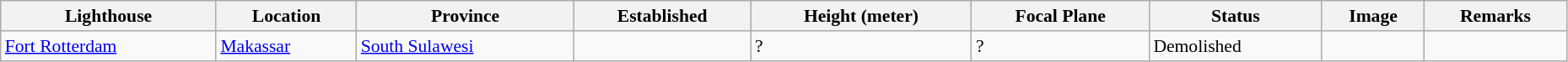<table class="sortable wikitable vatop" style="width:98%; font-size:90%;">
<tr>
<th>Lighthouse</th>
<th>Location</th>
<th>Province</th>
<th>Established</th>
<th>Height (meter)</th>
<th>Focal Plane</th>
<th>Status</th>
<th class="unsortable">Image</th>
<th class="unsortable">Remarks</th>
</tr>
<tr>
<td><a href='#'>Fort Rotterdam</a></td>
<td><a href='#'>Makassar</a></td>
<td><a href='#'>South Sulawesi</a></td>
<td></td>
<td>?</td>
<td>?</td>
<td>Demolished</td>
<td></td>
<td></td>
</tr>
</table>
